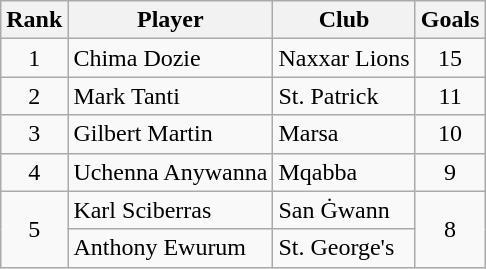<table class="wikitable" style="text-align:center">
<tr>
<th>Rank</th>
<th>Player</th>
<th>Club</th>
<th>Goals</th>
</tr>
<tr>
<td rowspan="1">1</td>
<td align="left"> Chima Dozie</td>
<td align="left">Naxxar Lions</td>
<td rowspan="1">15</td>
</tr>
<tr>
<td rowspan="1">2</td>
<td align="left"> Mark Tanti</td>
<td align="left">St. Patrick</td>
<td rowspan="1">11</td>
</tr>
<tr>
<td rowspan="1">3</td>
<td align="left"> Gilbert Martin</td>
<td align="left">Marsa</td>
<td rowspan="1">10</td>
</tr>
<tr>
<td rowspan="1">4</td>
<td align="left"> Uchenna Anywanna</td>
<td align="left">Mqabba</td>
<td rowspan="1">9</td>
</tr>
<tr>
<td rowspan="2">5</td>
<td align="left"> Karl Sciberras</td>
<td align="left">San Ġwann</td>
<td rowspan="2">8</td>
</tr>
<tr>
<td align="left"> Anthony Ewurum</td>
<td align="left">St. George's</td>
</tr>
</table>
